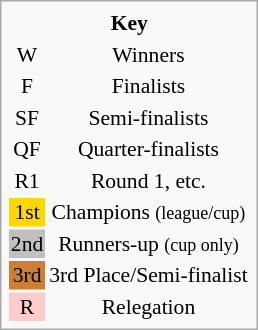<table class="infobox" style="font-size:90%; text-align:center">
<tr>
<th colspan="2">Key</th>
</tr>
<tr>
<td>W</td>
<td>Winners</td>
</tr>
<tr>
<td>F</td>
<td>Finalists</td>
</tr>
<tr>
<td>SF</td>
<td>Semi-finalists</td>
</tr>
<tr>
<td>QF</td>
<td>Quarter-finalists</td>
</tr>
<tr>
<td>R1</td>
<td>Round 1, etc.</td>
</tr>
<tr>
<td bgcolor=gold>1st</td>
<td>Champions <small>(league/cup)</small></td>
</tr>
<tr>
<td bgcolor=silver>2nd</td>
<td>Runners-up <small>(cup only)</small></td>
</tr>
<tr>
<td style="background-color: #CD7F32;">3rd</td>
<td>3rd Place/Semi-finalist</td>
</tr>
<tr>
<td style="background:#fcc;">R</td>
<td>Relegation</td>
</tr>
</table>
